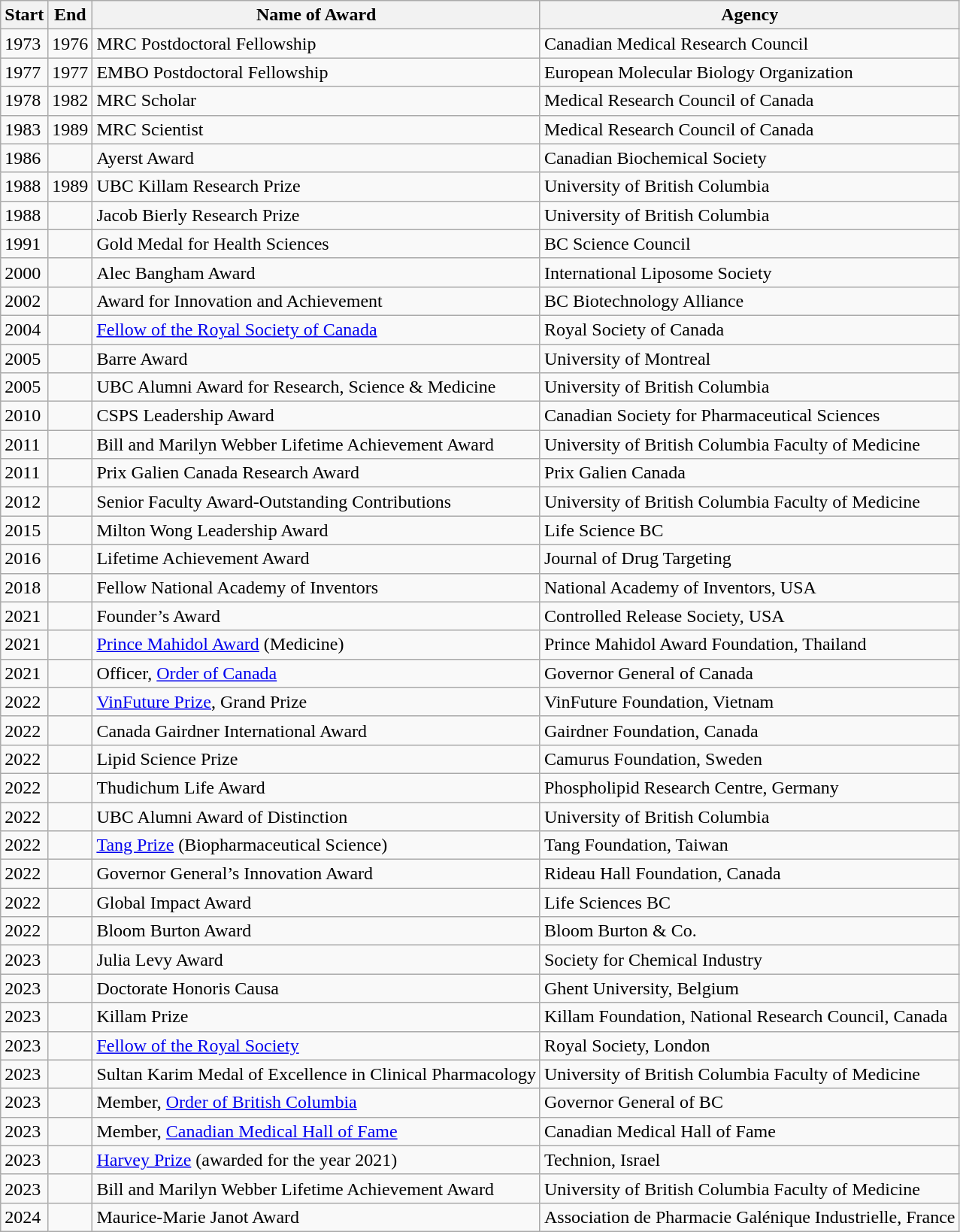<table class="wikitable">
<tr>
<th>Start</th>
<th>End</th>
<th>Name of Award</th>
<th>Agency</th>
</tr>
<tr>
<td>1973</td>
<td>1976</td>
<td>MRC Postdoctoral Fellowship</td>
<td>Canadian Medical Research Council</td>
</tr>
<tr>
<td>1977</td>
<td>1977</td>
<td>EMBO Postdoctoral Fellowship</td>
<td>European Molecular Biology Organization</td>
</tr>
<tr>
<td>1978</td>
<td>1982</td>
<td>MRC Scholar</td>
<td>Medical Research Council of Canada</td>
</tr>
<tr>
<td>1983</td>
<td>1989</td>
<td>MRC Scientist</td>
<td>Medical Research Council of Canada</td>
</tr>
<tr>
<td>1986</td>
<td></td>
<td>Ayerst Award</td>
<td>Canadian Biochemical Society</td>
</tr>
<tr>
<td>1988</td>
<td>1989</td>
<td>UBC Killam Research Prize</td>
<td>University of British Columbia</td>
</tr>
<tr>
<td>1988</td>
<td></td>
<td>Jacob Bierly Research Prize</td>
<td>University of British Columbia</td>
</tr>
<tr>
<td>1991</td>
<td></td>
<td>Gold Medal for Health Sciences</td>
<td>BC Science Council</td>
</tr>
<tr>
<td>2000</td>
<td></td>
<td>Alec Bangham Award</td>
<td>International Liposome Society</td>
</tr>
<tr>
<td>2002</td>
<td></td>
<td>Award for Innovation and Achievement</td>
<td>BC Biotechnology Alliance</td>
</tr>
<tr>
<td>2004</td>
<td></td>
<td><a href='#'>Fellow of the Royal Society of Canada</a></td>
<td>Royal Society of Canada</td>
</tr>
<tr>
<td>2005</td>
<td></td>
<td>Barre Award</td>
<td>University of Montreal</td>
</tr>
<tr>
<td>2005</td>
<td></td>
<td>UBC Alumni Award for Research, Science & Medicine</td>
<td>University of British Columbia</td>
</tr>
<tr>
<td>2010</td>
<td></td>
<td>CSPS Leadership Award</td>
<td>Canadian Society for Pharmaceutical Sciences</td>
</tr>
<tr>
<td>2011</td>
<td></td>
<td>Bill and Marilyn Webber Lifetime Achievement Award</td>
<td>University of British Columbia Faculty of Medicine</td>
</tr>
<tr>
<td>2011</td>
<td></td>
<td>Prix Galien Canada Research Award</td>
<td>Prix Galien Canada</td>
</tr>
<tr>
<td>2012</td>
<td></td>
<td>Senior Faculty Award-Outstanding Contributions</td>
<td>University of British Columbia Faculty of Medicine</td>
</tr>
<tr>
<td>2015</td>
<td></td>
<td>Milton Wong Leadership Award</td>
<td>Life Science BC</td>
</tr>
<tr>
<td>2016</td>
<td></td>
<td>Lifetime Achievement Award</td>
<td>Journal of Drug Targeting</td>
</tr>
<tr>
<td>2018</td>
<td></td>
<td>Fellow National Academy of Inventors</td>
<td>National Academy of Inventors, USA</td>
</tr>
<tr>
<td>2021</td>
<td></td>
<td>Founder’s Award</td>
<td>Controlled Release Society, USA</td>
</tr>
<tr>
<td>2021</td>
<td></td>
<td><a href='#'>Prince Mahidol Award</a> (Medicine)</td>
<td>Prince Mahidol Award Foundation, Thailand</td>
</tr>
<tr>
<td>2021</td>
<td></td>
<td>Officer, <a href='#'>Order of Canada</a></td>
<td>Governor General of Canada</td>
</tr>
<tr>
<td>2022</td>
<td></td>
<td><a href='#'>VinFuture Prize</a>, Grand Prize</td>
<td>VinFuture Foundation, Vietnam</td>
</tr>
<tr>
<td>2022</td>
<td></td>
<td>Canada Gairdner International Award</td>
<td>Gairdner Foundation, Canada</td>
</tr>
<tr>
<td>2022</td>
<td></td>
<td>Lipid Science Prize</td>
<td>Camurus Foundation, Sweden</td>
</tr>
<tr>
<td>2022</td>
<td></td>
<td>Thudichum Life Award</td>
<td>Phospholipid Research Centre, Germany</td>
</tr>
<tr>
<td>2022</td>
<td></td>
<td>UBC Alumni Award of Distinction</td>
<td>University of British Columbia</td>
</tr>
<tr>
<td>2022</td>
<td></td>
<td><a href='#'>Tang Prize</a> (Biopharmaceutical Science)</td>
<td>Tang Foundation, Taiwan</td>
</tr>
<tr>
<td>2022</td>
<td></td>
<td>Governor General’s Innovation Award</td>
<td>Rideau Hall Foundation, Canada</td>
</tr>
<tr>
<td>2022</td>
<td></td>
<td>Global Impact Award</td>
<td>Life Sciences BC</td>
</tr>
<tr>
<td>2022</td>
<td></td>
<td>Bloom Burton Award</td>
<td>Bloom Burton & Co.</td>
</tr>
<tr>
<td>2023</td>
<td></td>
<td>Julia Levy Award</td>
<td>Society for Chemical Industry</td>
</tr>
<tr>
<td>2023</td>
<td></td>
<td>Doctorate Honoris Causa</td>
<td>Ghent University, Belgium</td>
</tr>
<tr>
<td>2023</td>
<td></td>
<td>Killam Prize</td>
<td>Killam Foundation, National Research Council, Canada</td>
</tr>
<tr>
<td>2023</td>
<td></td>
<td><a href='#'>Fellow of the Royal Society</a></td>
<td>Royal Society, London</td>
</tr>
<tr>
<td>2023</td>
<td></td>
<td>Sultan Karim Medal of Excellence in Clinical Pharmacology</td>
<td>University of British Columbia Faculty of Medicine</td>
</tr>
<tr>
<td>2023</td>
<td></td>
<td>Member, <a href='#'>Order of British Columbia</a></td>
<td>Governor General of BC</td>
</tr>
<tr>
<td>2023</td>
<td></td>
<td>Member, <a href='#'>Canadian Medical Hall of Fame</a></td>
<td>Canadian Medical Hall of Fame</td>
</tr>
<tr>
<td>2023</td>
<td></td>
<td><a href='#'>Harvey Prize</a> (awarded for the year 2021)</td>
<td>Technion, Israel</td>
</tr>
<tr>
<td>2023</td>
<td></td>
<td>Bill and Marilyn Webber Lifetime Achievement Award</td>
<td>University of British Columbia Faculty of Medicine</td>
</tr>
<tr>
<td>2024</td>
<td></td>
<td>Maurice-Marie Janot Award</td>
<td>Association de Pharmacie Galénique Industrielle, France</td>
</tr>
</table>
